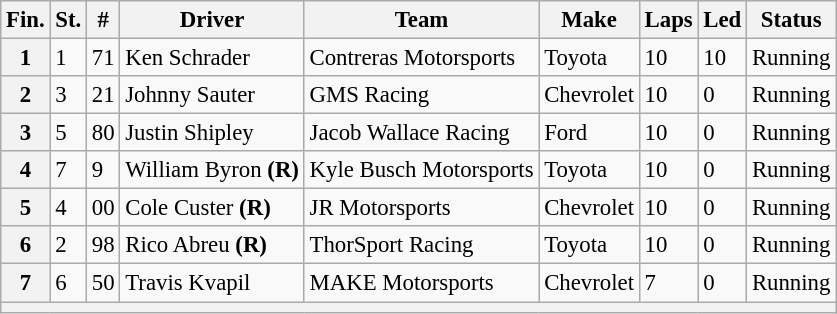<table class="wikitable" style="font-size:95%">
<tr>
<th>Fin.</th>
<th>St.</th>
<th>#</th>
<th>Driver</th>
<th>Team</th>
<th>Make</th>
<th>Laps</th>
<th>Led</th>
<th>Status</th>
</tr>
<tr>
<th>1</th>
<td>1</td>
<td>71</td>
<td>Ken Schrader</td>
<td>Contreras Motorsports</td>
<td>Toyota</td>
<td>10</td>
<td>10</td>
<td>Running</td>
</tr>
<tr>
<th>2</th>
<td>3</td>
<td>21</td>
<td>Johnny Sauter</td>
<td>GMS Racing</td>
<td>Chevrolet</td>
<td>10</td>
<td>0</td>
<td>Running</td>
</tr>
<tr>
<th>3</th>
<td>5</td>
<td>80</td>
<td>Justin Shipley</td>
<td>Jacob Wallace Racing</td>
<td>Ford</td>
<td>10</td>
<td>0</td>
<td>Running</td>
</tr>
<tr>
<th>4</th>
<td>7</td>
<td>9</td>
<td>William Byron <strong>(R)</strong></td>
<td>Kyle Busch Motorsports</td>
<td>Toyota</td>
<td>10</td>
<td>0</td>
<td>Running</td>
</tr>
<tr>
<th>5</th>
<td>4</td>
<td>00</td>
<td>Cole Custer <strong>(R)</strong></td>
<td>JR Motorsports</td>
<td>Chevrolet</td>
<td>10</td>
<td>0</td>
<td>Running</td>
</tr>
<tr>
<th>6</th>
<td>2</td>
<td>98</td>
<td>Rico Abreu <strong>(R)</strong></td>
<td>ThorSport Racing</td>
<td>Toyota</td>
<td>10</td>
<td>0</td>
<td>Running</td>
</tr>
<tr>
<th>7</th>
<td>6</td>
<td>50</td>
<td>Travis Kvapil</td>
<td>MAKE Motorsports</td>
<td>Chevrolet</td>
<td>7</td>
<td>0</td>
<td>Running</td>
</tr>
<tr>
<th colspan="9"></th>
</tr>
</table>
